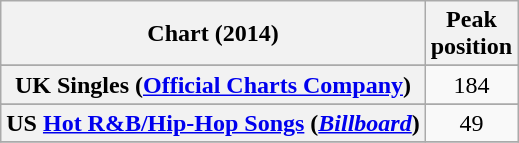<table class="wikitable sortable plainrowheaders">
<tr>
<th>Chart (2014)</th>
<th>Peak<br>position</th>
</tr>
<tr>
</tr>
<tr>
</tr>
<tr>
<th scope="row">UK Singles (<a href='#'>Official Charts Company</a>)</th>
<td align="center">184</td>
</tr>
<tr>
</tr>
<tr>
<th scope="row">US <a href='#'>Hot R&B/Hip-Hop Songs</a> (<em><a href='#'>Billboard</a></em>)</th>
<td align="center">49</td>
</tr>
<tr>
</tr>
</table>
